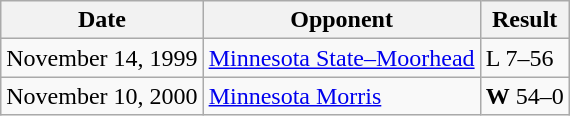<table class="wikitable">
<tr>
<th>Date</th>
<th>Opponent</th>
<th>Result</th>
</tr>
<tr>
<td>November 14, 1999</td>
<td><a href='#'>Minnesota State–Moorhead</a></td>
<td>L 7–56</td>
</tr>
<tr>
<td>November 10, 2000</td>
<td><a href='#'>Minnesota Morris</a></td>
<td><strong>W</strong> 54–0</td>
</tr>
</table>
